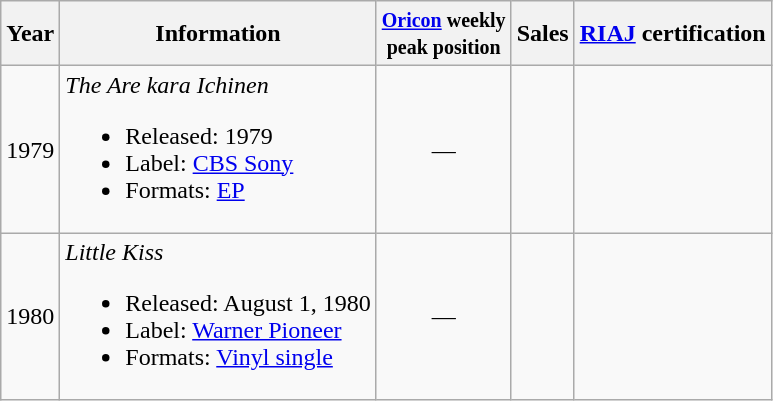<table class="wikitable">
<tr>
<th>Year</th>
<th>Information</th>
<th><small><a href='#'>Oricon</a> weekly<br>peak position</small></th>
<th>Sales<br></th>
<th><a href='#'>RIAJ</a> certification</th>
</tr>
<tr>
<td>1979</td>
<td><em>The Are kara Ichinen</em><br><ul><li>Released: 1979</li><li>Label: <a href='#'>CBS Sony</a></li><li>Formats: <a href='#'>EP</a></li></ul></td>
<td style="text-align:center;">—</td>
<td align="left"></td>
<td align="left"></td>
</tr>
<tr>
<td>1980</td>
<td><em>Little Kiss</em><br><ul><li>Released: August 1, 1980</li><li>Label: <a href='#'>Warner Pioneer</a></li><li>Formats: <a href='#'>Vinyl single</a></li></ul></td>
<td style="text-align:center;">—</td>
<td align="left"></td>
<td align="left"></td>
</tr>
</table>
